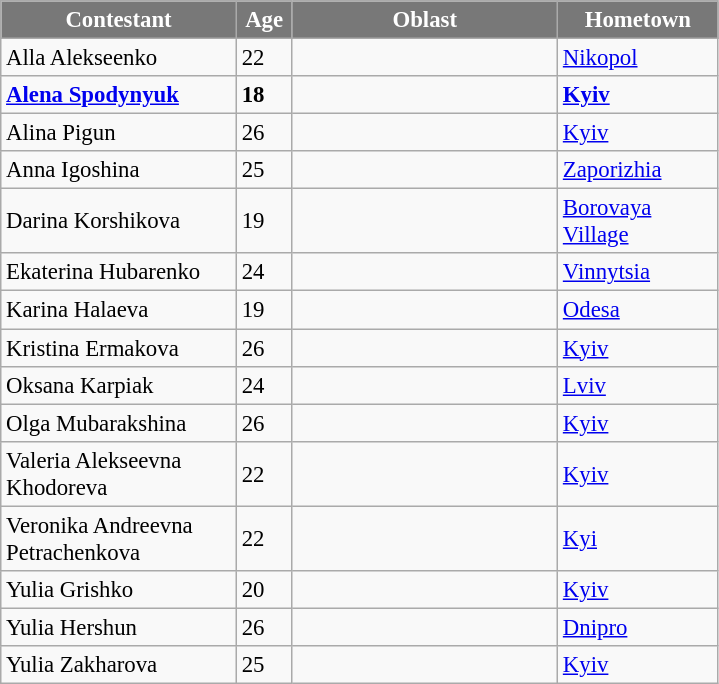<table class="wikitable sortable" style="font-size: 95%;">
<tr>
<th width="150" style="background-color:#787878;color:#FFFFFF;">Contestant</th>
<th width="30" style="background-color:#787878;color:#FFFFFF;">Age</th>
<th width="170" style="background-color:#787878;color:#FFFFFF;">Oblast</th>
<th width="100" style="background-color:#787878;color:#FFFFFF;">Hometown</th>
</tr>
<tr>
<td>Alla Alekseenko</td>
<td>22</td>
<td></td>
<td><a href='#'>Nikopol</a></td>
</tr>
<tr>
<td><strong><a href='#'>Alena Spodynyuk</a></strong></td>
<td><strong>18</strong></td>
<td><strong></strong></td>
<td><strong><a href='#'>Kyiv</a></strong></td>
</tr>
<tr>
<td>Alina Pigun</td>
<td>26</td>
<td></td>
<td><a href='#'>Kyiv</a></td>
</tr>
<tr>
<td>Anna Igoshina</td>
<td>25</td>
<td></td>
<td><a href='#'>Zaporizhia</a></td>
</tr>
<tr>
<td>Darina Korshikova</td>
<td>19</td>
<td></td>
<td><a href='#'>Borovaya Village</a></td>
</tr>
<tr>
<td>Ekaterina Hubarenko</td>
<td>24</td>
<td></td>
<td><a href='#'>Vinnytsia</a></td>
</tr>
<tr>
<td>Karina Halaeva</td>
<td>19</td>
<td></td>
<td><a href='#'>Odesa</a></td>
</tr>
<tr>
<td>Kristina Ermakova</td>
<td>26</td>
<td></td>
<td><a href='#'>Kyiv</a></td>
</tr>
<tr>
<td>Oksana Karpiak</td>
<td>24</td>
<td></td>
<td><a href='#'>Lviv</a></td>
</tr>
<tr>
<td>Olga Mubarakshina</td>
<td>26</td>
<td></td>
<td><a href='#'>Kyiv</a></td>
</tr>
<tr>
<td>Valeria Alekseevna Khodoreva</td>
<td>22</td>
<td></td>
<td><a href='#'>Kyiv</a></td>
</tr>
<tr>
<td>Veronika Andreevna Petrachenkova</td>
<td>22</td>
<td></td>
<td><a href='#'>Kyi</a></td>
</tr>
<tr>
<td>Yulia Grishko</td>
<td>20</td>
<td></td>
<td><a href='#'>Kyiv</a></td>
</tr>
<tr>
<td>Yulia Hershun</td>
<td>26</td>
<td></td>
<td><a href='#'>Dnipro</a></td>
</tr>
<tr>
<td>Yulia Zakharova</td>
<td>25</td>
<td></td>
<td><a href='#'>Kyiv</a></td>
</tr>
</table>
